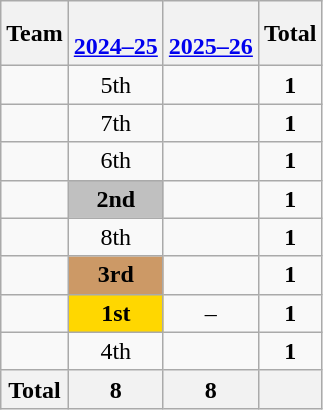<table class="wikitable" style="text-align: center">
<tr>
<th>Team</th>
<th><br><a href='#'>2024–25</a></th>
<th><br><a href='#'>2025–26</a></th>
<th>Total</th>
</tr>
<tr>
<td align=left></td>
<td>5th</td>
<td></td>
<td><strong>1</strong></td>
</tr>
<tr>
<td align=left></td>
<td>7th</td>
<td></td>
<td><strong>1</strong></td>
</tr>
<tr>
<td align=left></td>
<td>6th</td>
<td></td>
<td><strong>1</strong></td>
</tr>
<tr>
<td align=left></td>
<td bgcolor=silver><strong>2nd</strong></td>
<td></td>
<td><strong>1</strong></td>
</tr>
<tr>
<td align=left></td>
<td>8th</td>
<td></td>
<td><strong>1</strong></td>
</tr>
<tr>
<td align=left></td>
<td bgcolor=cc9966><strong>3rd</strong></td>
<td></td>
<td><strong>1</strong></td>
</tr>
<tr>
<td align=left></td>
<td bgcolor=gold><strong>1st</strong> </td>
<td>–</td>
<td><strong>1</strong></td>
</tr>
<tr>
<td align=left></td>
<td>4th</td>
<td></td>
<td><strong>1</strong></td>
</tr>
<tr>
<th>Total</th>
<th>8</th>
<th>8</th>
<th></th>
</tr>
</table>
